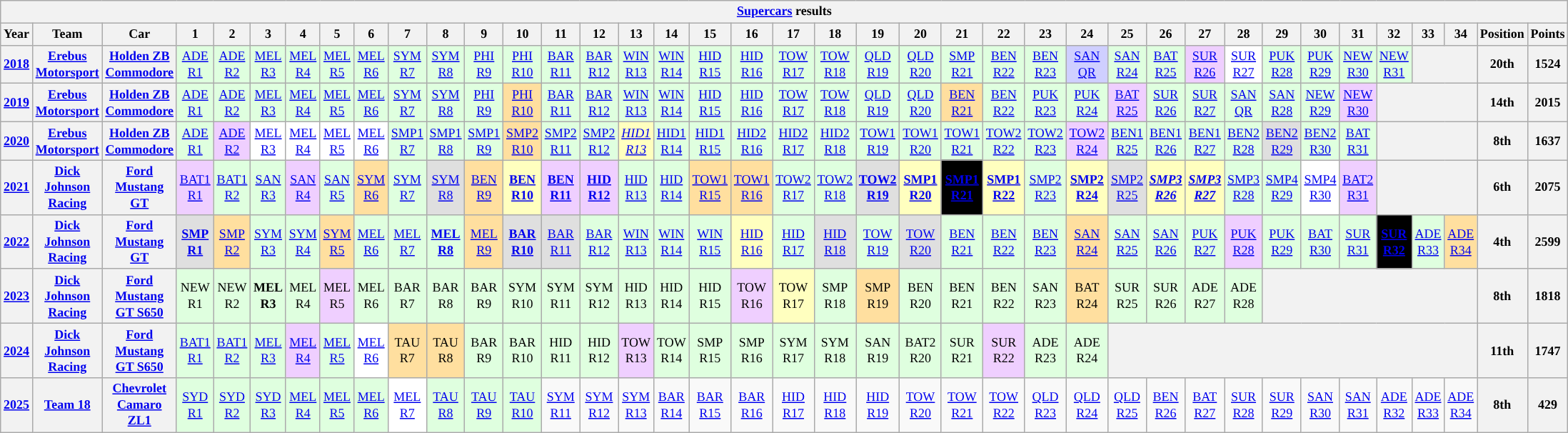<table class="wikitable" style="text-align:center; font-size:75%">
<tr>
<th colspan=45><a href='#'>Supercars</a> results</th>
</tr>
<tr>
<th>Year</th>
<th>Team</th>
<th>Car</th>
<th>1</th>
<th>2</th>
<th>3</th>
<th>4</th>
<th>5</th>
<th>6</th>
<th>7</th>
<th>8</th>
<th>9</th>
<th>10</th>
<th>11</th>
<th>12</th>
<th>13</th>
<th>14</th>
<th>15</th>
<th>16</th>
<th>17</th>
<th>18</th>
<th>19</th>
<th>20</th>
<th>21</th>
<th>22</th>
<th>23</th>
<th>24</th>
<th>25</th>
<th>26</th>
<th>27</th>
<th>28</th>
<th>29</th>
<th>30</th>
<th>31</th>
<th>32</th>
<th>33</th>
<th>34</th>
<th>Position</th>
<th>Points</th>
</tr>
<tr>
<th><a href='#'>2018</a></th>
<th><a href='#'>Erebus Motorsport</a></th>
<th><a href='#'>Holden ZB Commodore</a></th>
<td style=background:#dfffdf><a href='#'>ADE<br>R1</a><br></td>
<td style=background:#dfffdf><a href='#'>ADE<br>R2</a><br></td>
<td style=background:#dfffdf><a href='#'>MEL<br>R3</a><br></td>
<td style=background:#dfffdf><a href='#'>MEL<br>R4</a><br></td>
<td style=background:#dfffdf><a href='#'>MEL<br>R5</a><br></td>
<td style=background:#dfffdf><a href='#'>MEL<br>R6</a><br></td>
<td style=background:#dfffdf><a href='#'>SYM<br>R7</a><br></td>
<td style=background:#dfffdf><a href='#'>SYM<br>R8</a><br></td>
<td style=background:#dfffdf><a href='#'>PHI<br>R9</a><br></td>
<td style=background:#dfffdf><a href='#'>PHI<br>R10</a><br></td>
<td style=background:#dfffdf><a href='#'>BAR<br>R11</a><br></td>
<td style=background:#dfffdf><a href='#'>BAR<br>R12</a><br></td>
<td style=background:#dfffdf><a href='#'>WIN<br>R13</a><br></td>
<td style=background:#dfffdf><a href='#'>WIN<br>R14</a><br></td>
<td style=background:#dfffdf><a href='#'>HID<br>R15</a><br></td>
<td style=background:#dfffdf><a href='#'>HID<br>R16</a><br></td>
<td style=background:#dfffdf><a href='#'>TOW<br>R17</a><br></td>
<td style=background:#dfffdf><a href='#'>TOW<br>R18</a><br></td>
<td style=background:#dfffdf><a href='#'>QLD<br>R19</a><br></td>
<td style=background:#dfffdf><a href='#'>QLD<br>R20</a><br></td>
<td style=background:#dfffdf><a href='#'>SMP<br>R21</a><br></td>
<td style=background:#dfffdf><a href='#'>BEN<br>R22</a><br></td>
<td style=background:#dfffdf><a href='#'>BEN<br>R23</a><br></td>
<td style=background:#cfcfff><a href='#'>SAN<br>QR</a><br></td>
<td style=background:#dfffdf><a href='#'>SAN<br>R24</a><br></td>
<td style=background:#dfffdf><a href='#'>BAT<br>R25</a><br></td>
<td style=background:#efcfff><a href='#'>SUR<br>R26</a><br></td>
<td style=background:#ffffff><a href='#'>SUR<br>R27</a><br></td>
<td style=background:#dfffdf><a href='#'>PUK<br>R28</a><br></td>
<td style=background:#dfffdf><a href='#'>PUK<br>R29</a><br></td>
<td style=background:#dfffdf><a href='#'>NEW<br>R30</a><br></td>
<td style=background:#dfffdf><a href='#'>NEW<br>R31</a><br></td>
<th colspan=2></th>
<th>20th</th>
<th>1524</th>
</tr>
<tr>
<th><a href='#'>2019</a></th>
<th><a href='#'>Erebus Motorsport</a></th>
<th><a href='#'>Holden ZB Commodore</a></th>
<td style=background:#dfffdf><a href='#'>ADE<br>R1</a><br></td>
<td style=background:#dfffdf><a href='#'>ADE<br>R2</a><br></td>
<td style=background:#dfffdf><a href='#'>MEL<br>R3</a><br></td>
<td style=background:#dfffdf><a href='#'>MEL<br>R4</a><br></td>
<td style=background:#dfffdf><a href='#'>MEL<br>R5</a><br></td>
<td style=background:#dfffdf><a href='#'>MEL<br>R6</a><br></td>
<td style=background:#dfffdf><a href='#'>SYM<br>R7</a><br></td>
<td style=background:#dfffdf><a href='#'>SYM<br>R8</a><br></td>
<td style=background:#dfffdf><a href='#'>PHI<br>R9</a><br></td>
<td style=background:#ffdf9f><a href='#'>PHI<br>R10</a><br></td>
<td style=background:#dfffdf><a href='#'>BAR<br>R11</a><br></td>
<td style=background:#dfffdf><a href='#'>BAR<br>R12</a><br></td>
<td style=background:#dfffdf><a href='#'>WIN<br>R13</a><br></td>
<td style=background:#dfffdf><a href='#'>WIN<br>R14</a><br></td>
<td style=background:#dfffdf><a href='#'>HID<br>R15</a><br></td>
<td style=background:#dfffdf><a href='#'>HID<br>R16</a><br></td>
<td style=background:#dfffdf><a href='#'>TOW<br>R17</a><br></td>
<td style=background:#dfffdf><a href='#'>TOW<br>R18</a><br></td>
<td style=background:#dfffdf><a href='#'>QLD<br>R19</a><br></td>
<td style=background:#dfffdf><a href='#'>QLD<br>R20</a><br></td>
<td style=background:#ffdf9f><a href='#'>BEN<br>R21</a><br></td>
<td style=background:#dfffdf><a href='#'>BEN<br>R22</a><br></td>
<td style=background:#dfffdf><a href='#'>PUK<br>R23</a><br></td>
<td style=background:#dfffdf><a href='#'>PUK<br>R24</a><br></td>
<td style=background:#efcfff><a href='#'>BAT<br>R25</a><br></td>
<td style=background:#dfffdf><a href='#'>SUR<br>R26</a><br></td>
<td style=background:#dfffdf><a href='#'>SUR<br>R27</a><br></td>
<td style=background:#dfffdf><a href='#'>SAN<br>QR</a><br></td>
<td style=background:#dfffdf><a href='#'>SAN<br>R28</a><br></td>
<td style=background:#dfffdf><a href='#'>NEW<br>R29</a><br></td>
<td style=background:#efcfff><a href='#'>NEW<br>R30</a><br></td>
<th colspan=3></th>
<th>14th</th>
<th>2015</th>
</tr>
<tr>
<th><a href='#'>2020</a></th>
<th><a href='#'>Erebus Motorsport</a></th>
<th><a href='#'>Holden ZB Commodore</a></th>
<td style=background:#dfffdf><a href='#'>ADE<br>R1</a><br></td>
<td style=background:#efcfff><a href='#'>ADE<br>R2</a><br></td>
<td style=background:#ffffff><a href='#'>MEL<br>R3</a><br></td>
<td style=background:#ffffff><a href='#'>MEL<br>R4</a><br></td>
<td style=background:#ffffff><a href='#'>MEL<br>R5</a><br></td>
<td style=background:#ffffff><a href='#'>MEL<br>R6</a><br></td>
<td style=background:#dfffdf><a href='#'>SMP1<br>R7</a><br></td>
<td style=background:#dfffdf><a href='#'>SMP1<br>R8</a><br></td>
<td style=background:#dfffdf><a href='#'>SMP1<br>R9</a><br></td>
<td style=background:#ffdf9f><a href='#'>SMP2<br>R10</a><br></td>
<td style=background:#dfffdf><a href='#'>SMP2<br>R11</a><br></td>
<td style=background:#dfffdf><a href='#'>SMP2<br>R12</a><br></td>
<td style=background:#ffffbf><em><a href='#'>HID1<br>R13</a><br></em></td>
<td style=background:#dfffdf><a href='#'>HID1<br>R14</a><br></td>
<td style=background:#dfffdf><a href='#'>HID1<br>R15</a><br></td>
<td style=background:#dfffdf><a href='#'>HID2<br>R16</a><br></td>
<td style=background:#dfffdf><a href='#'>HID2<br>R17</a><br></td>
<td style=background:#dfffdf><a href='#'>HID2<br>R18</a><br></td>
<td style=background:#dfffdf><a href='#'>TOW1<br>R19</a><br></td>
<td style=background:#dfffdf><a href='#'>TOW1<br>R20</a><br></td>
<td style=background:#dfffdf><a href='#'>TOW1<br>R21</a><br></td>
<td style=background:#dfffdf><a href='#'>TOW2<br>R22</a><br></td>
<td style=background:#dfffdf><a href='#'>TOW2<br>R23</a><br></td>
<td style=background:#efcfff><a href='#'>TOW2<br>R24</a><br></td>
<td style=background:#dfffdf><a href='#'>BEN1<br>R25</a><br></td>
<td style=background:#dfffdf><a href='#'>BEN1<br>R26</a><br></td>
<td style=background:#dfffdf><a href='#'>BEN1<br>R27</a><br></td>
<td style=background:#dfffdf><a href='#'>BEN2<br>R28</a><br></td>
<td style=background:#dfdfdf><a href='#'>BEN2<br>R29</a><br></td>
<td style=background:#dfffdf><a href='#'>BEN2<br>R30</a><br></td>
<td style=background:#dfffdf><a href='#'>BAT<br>R31</a><br></td>
<th colspan=3></th>
<th>8th</th>
<th>1637</th>
</tr>
<tr>
<th><a href='#'>2021</a></th>
<th><a href='#'>Dick Johnson Racing</a></th>
<th><a href='#'>Ford Mustang GT</a></th>
<td style=background:#efcfff><a href='#'>BAT1<br>R1</a><br></td>
<td style=background:#dfffdf><a href='#'>BAT1<br>R2</a><br></td>
<td style=background:#dfffdf><a href='#'>SAN<br>R3</a><br></td>
<td style=background:#efcfff><a href='#'>SAN<br>R4</a><br></td>
<td style=background:#dfffdf><a href='#'>SAN<br>R5</a><br></td>
<td style=background:#ffdf9f><a href='#'>SYM<br>R6</a><br></td>
<td style=background:#dfffdf><a href='#'>SYM<br>R7</a><br></td>
<td style=background:#dfdfdf><a href='#'>SYM<br>R8</a><br></td>
<td style=background:#ffdf9f><a href='#'>BEN<br>R9</a><br></td>
<td style=background:#ffffbf><strong><a href='#'>BEN<br>R10</a><br></strong></td>
<td style=background:#efcfff><strong><a href='#'>BEN<br>R11</a><br></strong></td>
<td style=background:#efcfff><strong><a href='#'>HID<br>R12</a><br></strong></td>
<td style=background:#dfffdf><a href='#'>HID<br>R13</a><br></td>
<td style=background:#dfffdf><a href='#'>HID<br>R14</a><br></td>
<td style=background:#ffdf9f><a href='#'>TOW1<br>R15</a><br></td>
<td style=background:#ffdf9f><a href='#'>TOW1<br>R16</a><br></td>
<td style=background:#dfffdf><a href='#'>TOW2<br>R17</a><br></td>
<td style=background:#dfffdf><a href='#'>TOW2<br>R18</a><br></td>
<td style=background:#dfdfdf><strong><a href='#'>TOW2<br>R19</a><br></strong></td>
<td style=background:#ffffbf><strong><a href='#'>SMP1<br>R20</a><br></strong></td>
<td style="background:#000000; color:white;"><strong><a href='#'>SMP1<br>R21</a><br></strong></td>
<td style=background:#ffffbf><strong><a href='#'>SMP1<br>R22</a><br></strong></td>
<td style=background:#dfffdf><a href='#'>SMP2<br>R23</a><br></td>
<td style=background:#ffffbf><strong><a href='#'>SMP2<br>R24</a><br></strong></td>
<td style=background:#dfdfdf><a href='#'>SMP2<br>R25</a><br></td>
<td style=background:#ffffbf><strong><em><a href='#'>SMP3<br>R26</a><br></em></strong></td>
<td style=background:#ffffbf><strong><em><a href='#'>SMP3<br>R27</a><br></em></strong></td>
<td style=background:#dfffdf><a href='#'>SMP3<br>R28</a><br></td>
<td style=background:#dfffdf><a href='#'>SMP4<br>R29</a><br></td>
<td style=background:#ffffff><a href='#'>SMP4<br>R30</a><br></td>
<td style=background:#efcfff><a href='#'>BAT2<br>R31</a><br></td>
<th colspan=3></th>
<th>6th</th>
<th>2075</th>
</tr>
<tr>
<th><a href='#'>2022</a></th>
<th><a href='#'>Dick Johnson Racing</a></th>
<th><a href='#'>Ford Mustang GT</a></th>
<td style=background:#dfdfdf><strong><a href='#'>SMP<br>R1</a><br></strong></td>
<td style=background:#ffdf9f><a href='#'>SMP<br>R2</a><br></td>
<td style=background:#dfffdf><a href='#'>SYM<br>R3</a><br></td>
<td style=background:#dfffdf><a href='#'>SYM<br>R4</a><br></td>
<td style=background:#ffdf9f><a href='#'>SYM<br>R5</a><br></td>
<td style=background:#dfffdf><a href='#'>MEL<br>R6</a><br></td>
<td style=background:#dfffdf><a href='#'>MEL<br>R7</a><br></td>
<td style=background:#dfffdf><strong><a href='#'>MEL<br>R8</a><br></strong></td>
<td style=background:#ffdf9f><a href='#'>MEL<br>R9</a><br></td>
<td style=background:#dfdfdf><strong><a href='#'>BAR<br>R10</a><br></strong></td>
<td style=background:#dfdfdf><a href='#'>BAR<br>R11</a><br></td>
<td style=background:#dfffdf><a href='#'>BAR<br>R12</a><br></td>
<td style=background:#dfffdf><a href='#'>WIN<br>R13</a><br></td>
<td style=background:#dfffdf><a href='#'>WIN<br>R14</a><br></td>
<td style=background:#dfffdf><a href='#'>WIN<br>R15</a><br></td>
<td style=background:#ffffbf><a href='#'>HID<br>R16</a><br></td>
<td style=background:#dfffdf><a href='#'>HID<br>R17</a><br></td>
<td style=background:#dfdfdf><a href='#'>HID<br>R18</a><br></td>
<td style=background:#dfffdf><a href='#'>TOW<br>R19</a><br></td>
<td style=background:#dfdfdf><a href='#'>TOW<br>R20</a><br></td>
<td style=background:#dfffdf><a href='#'>BEN<br>R21</a><br></td>
<td style=background:#dfffdf><a href='#'>BEN<br>R22</a><br></td>
<td style=background:#dfffdf><a href='#'>BEN<br>R23</a><br></td>
<td style=background:#ffdf9f><a href='#'>SAN<br>R24</a><br></td>
<td style=background:#dfffdf><a href='#'>SAN<br>R25</a><br></td>
<td style=background:#dfffdf><a href='#'>SAN<br>R26</a><br></td>
<td style=background:#dfffdf><a href='#'>PUK<br>R27</a><br></td>
<td style=background:#efcfff><a href='#'>PUK<br>R28</a><br></td>
<td style=background:#dfffdf><a href='#'>PUK<br>R29</a><br></td>
<td style=background:#dfffdf><a href='#'>BAT<br>R30</a><br></td>
<td style=background:#dfffdf><a href='#'>SUR<br>R31</a><br></td>
<td style="background: #000000; color:white;"><strong><a href='#'>SUR<br>R32</a><br></strong></td>
<td style=background:#dfffdf><a href='#'>ADE<br>R33</a><br></td>
<td style=background:#ffdf9f><a href='#'>ADE<br>R34</a><br></td>
<th>4th</th>
<th>2599</th>
</tr>
<tr>
<th><a href='#'>2023</a></th>
<th><a href='#'>Dick Johnson Racing</a></th>
<th><a href='#'>Ford Mustang GT S650</a></th>
<td style="background:#dfffdf">NEW<br>R1<br></td>
<td style="background:#dfffdf">NEW<br>R2<br></td>
<td style="background:#dfffdf"><strong>MEL<br>R3<br></strong></td>
<td style="background:#dfffdf">MEL<br>R4<br></td>
<td style="background:#efcfff">MEL<br>R5<br></td>
<td style="background:#dfffdf">MEL<br>R6<br></td>
<td style="background:#dfffdf">BAR<br>R7<br></td>
<td style="background:#dfffdf">BAR<br>R8<br></td>
<td style="background:#dfffdf">BAR<br>R9<br></td>
<td style="background:#dfffdf">SYM<br>R10<br></td>
<td style="background:#dfffdf">SYM<br>R11<br></td>
<td style="background:#dfffdf">SYM<br>R12<br></td>
<td style="background:#dfffdf">HID<br>R13<br></td>
<td style="background:#dfffdf">HID<br>R14<br></td>
<td style="background:#dfffdf">HID<br>R15<br></td>
<td style="background:#efcfff">TOW<br>R16<br></td>
<td style="background:#ffffbf">TOW<br>R17<br></td>
<td style="background:#dfffdf">SMP<br>R18<br></td>
<td style="background:#ffdf9f">SMP<br>R19<br></td>
<td style="background:#dfffdf">BEN<br>R20<br></td>
<td style="background:#dfffdf">BEN<br>R21<br></td>
<td style="background:#dfffdf">BEN<br>R22<br></td>
<td style="background:#dfffdf">SAN<br>R23<br></td>
<td style="background:#ffdf9f">BAT<br>R24<br></td>
<td style="background:#dfffdf">SUR<br>R25<br></td>
<td style="background:#dfffdf">SUR<br>R26<br></td>
<td style="background:#dfffdf">ADE<br>R27<br></td>
<td style="background:#dfffdf">ADE<br>R28<br></td>
<th colspan=6></th>
<th>8th</th>
<th>1818</th>
</tr>
<tr>
<th><a href='#'>2024</a></th>
<th><a href='#'>Dick Johnson Racing</a></th>
<th><a href='#'>Ford Mustang GT S650</a></th>
<td style="background:#dfffdf"><a href='#'>BAT1<br>R1</a><br></td>
<td style="background:#dfffdf"><a href='#'>BAT1<br>R2</a><br></td>
<td style="background:#dfffdf"><a href='#'>MEL<br>R3</a><br></td>
<td style="background:#efcfff"><a href='#'>MEL<br>R4</a><br></td>
<td style="background:#dfffdf"><a href='#'>MEL<br>R5</a><br></td>
<td style="background:#ffffff"><a href='#'>MEL<br>R6</a><br></td>
<td style="background:#ffdf9f">TAU<br>R7<br></td>
<td style="background:#ffdf9f">TAU<br>R8<br></td>
<td style="background:#dfffdf">BAR<br>R9<br></td>
<td style="background:#dfffdf">BAR<br>R10<br></td>
<td style="background:#dfffdf">HID<br>R11<br></td>
<td style="background:#dfffdf">HID<br>R12<br></td>
<td style="background:#efcfff">TOW<br>R13<br></td>
<td style="background:#dfffdf">TOW<br>R14<br></td>
<td style="background:#dfffdf">SMP<br>R15<br></td>
<td style="background:#dfffdf">SMP<br>R16<br></td>
<td style="background:#dfffdf">SYM<br>R17<br></td>
<td style="background:#dfffdf">SYM<br>R18<br></td>
<td style="background:#dfffdf">SAN<br>R19<br></td>
<td style="background:#dfffdf">BAT2<br>R20<br></td>
<td style="background:#dfffdf">SUR<br>R21<br></td>
<td style="background:#efcfff">SUR<br>R22<br></td>
<td style="background:#dfffdf">ADE<br>R23<br></td>
<td style="background:#dfffdf">ADE<br>R24<br></td>
<th colspan=10></th>
<th>11th</th>
<th>1747</th>
</tr>
<tr>
<th><a href='#'>2025</a></th>
<th><a href='#'>Team 18</a></th>
<th><a href='#'>Chevrolet Camaro ZL1</a></th>
<td style=background:#dfffdf><a href='#'>SYD<br>R1</a><br></td>
<td style=background:#dfffdf><a href='#'>SYD<br>R2</a><br></td>
<td style=background:#dfffdf><a href='#'>SYD<br>R3</a><br></td>
<td style=background:#dfffdf><a href='#'>MEL<br>R4</a><br></td>
<td style=background:#dfffdf><a href='#'>MEL<br>R5</a><br></td>
<td style=background:#dfffdf><a href='#'>MEL<br>R6</a><br></td>
<td style=background:#ffffff><a href='#'>MEL<br>R7</a><br></td>
<td style=background:#dfffdf><a href='#'>TAU<br>R8</a><br></td>
<td style=background:#dfffdf><a href='#'>TAU<br>R9</a><br></td>
<td style=background:#dfffdf><a href='#'>TAU<br>R10</a><br></td>
<td><a href='#'>SYM<br>R11</a></td>
<td><a href='#'>SYM<br>R12</a></td>
<td><a href='#'>SYM<br>R13</a></td>
<td><a href='#'>BAR<br>R14</a></td>
<td><a href='#'>BAR<br>R15</a></td>
<td><a href='#'>BAR<br>R16</a></td>
<td><a href='#'>HID<br>R17</a></td>
<td><a href='#'>HID<br>R18</a></td>
<td><a href='#'>HID<br>R19</a></td>
<td><a href='#'>TOW<br>R20</a></td>
<td><a href='#'>TOW<br>R21</a></td>
<td><a href='#'>TOW<br>R22</a></td>
<td><a href='#'>QLD<br>R23</a></td>
<td><a href='#'>QLD<br>R24</a></td>
<td><a href='#'>QLD<br>R25</a></td>
<td><a href='#'>BEN<br>R26</a></td>
<td><a href='#'>BAT<br>R27</a></td>
<td><a href='#'>SUR<br>R28</a></td>
<td><a href='#'>SUR<br>R29</a></td>
<td><a href='#'>SAN<br>R30</a></td>
<td><a href='#'>SAN<br>R31</a></td>
<td><a href='#'>ADE<br>R32</a></td>
<td><a href='#'>ADE<br>R33</a></td>
<td><a href='#'>ADE<br>R34</a></td>
<th>8th</th>
<th>429</th>
</tr>
</table>
